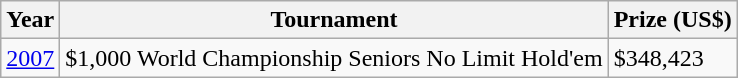<table class="wikitable">
<tr>
<th>Year</th>
<th>Tournament</th>
<th>Prize (US$)</th>
</tr>
<tr>
<td><a href='#'>2007</a></td>
<td>$1,000 World Championship Seniors No Limit Hold'em</td>
<td>$348,423</td>
</tr>
</table>
